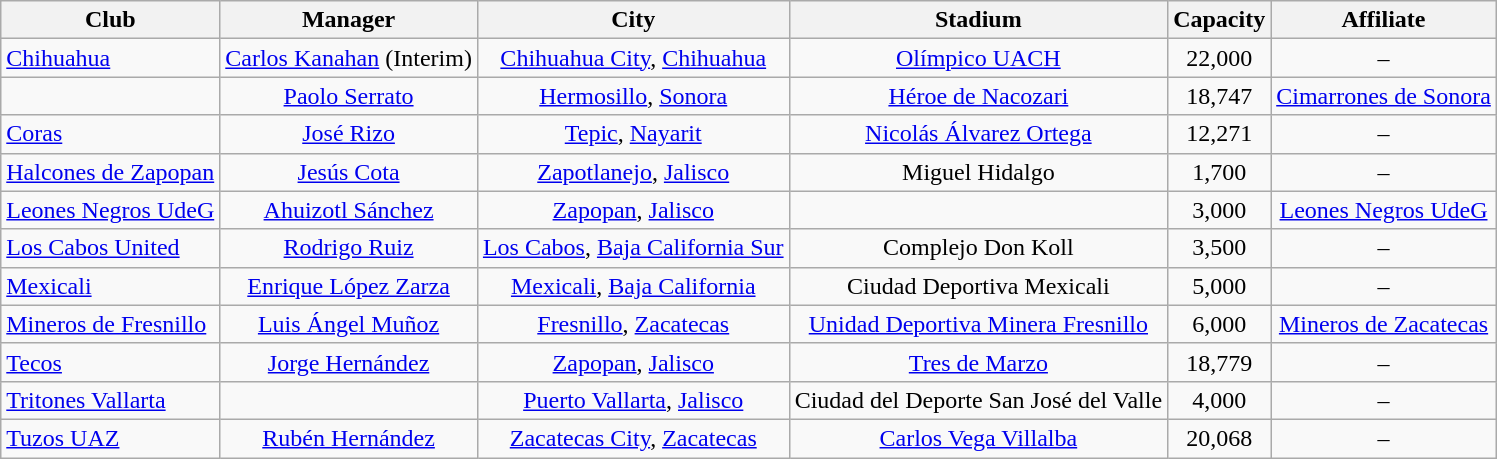<table class="wikitable sortable" style="text-align: center;">
<tr>
<th>Club</th>
<th>Manager</th>
<th>City</th>
<th>Stadium</th>
<th>Capacity</th>
<th>Affiliate</th>
</tr>
<tr>
<td align="left"><a href='#'>Chihuahua</a></td>
<td> <a href='#'>Carlos Kanahan</a> (Interim)</td>
<td><a href='#'>Chihuahua City</a>, <a href='#'>Chihuahua</a></td>
<td><a href='#'>Olímpico UACH</a></td>
<td>22,000</td>
<td>–</td>
</tr>
<tr>
<td align="left"></td>
<td> <a href='#'>Paolo Serrato</a></td>
<td><a href='#'>Hermosillo</a>, <a href='#'>Sonora</a></td>
<td><a href='#'>Héroe de Nacozari</a></td>
<td>18,747</td>
<td><a href='#'>Cimarrones de Sonora</a></td>
</tr>
<tr>
<td align="left"><a href='#'>Coras</a></td>
<td> <a href='#'>José Rizo</a></td>
<td><a href='#'>Tepic</a>, <a href='#'>Nayarit</a></td>
<td><a href='#'>Nicolás Álvarez Ortega</a></td>
<td>12,271</td>
<td>–</td>
</tr>
<tr>
<td align="left"><a href='#'>Halcones de Zapopan</a></td>
<td> <a href='#'>Jesús Cota</a></td>
<td><a href='#'>Zapotlanejo</a>, <a href='#'>Jalisco</a></td>
<td>Miguel Hidalgo</td>
<td>1,700</td>
<td>–</td>
</tr>
<tr>
<td align="left"><a href='#'>Leones Negros UdeG</a></td>
<td> <a href='#'>Ahuizotl Sánchez</a></td>
<td><a href='#'>Zapopan</a>, <a href='#'>Jalisco</a></td>
<td></td>
<td>3,000</td>
<td><a href='#'>Leones Negros UdeG</a></td>
</tr>
<tr>
<td align="left"><a href='#'>Los Cabos United</a></td>
<td> <a href='#'>Rodrigo Ruiz</a></td>
<td><a href='#'>Los Cabos</a>, <a href='#'>Baja California Sur</a></td>
<td>Complejo Don Koll</td>
<td>3,500</td>
<td>–</td>
</tr>
<tr>
<td align="left"><a href='#'>Mexicali</a></td>
<td> <a href='#'>Enrique López Zarza</a></td>
<td><a href='#'>Mexicali</a>, <a href='#'>Baja California</a></td>
<td>Ciudad Deportiva Mexicali</td>
<td>5,000</td>
<td>–</td>
</tr>
<tr>
<td align="left"><a href='#'>Mineros de Fresnillo</a></td>
<td> <a href='#'>Luis Ángel Muñoz</a></td>
<td><a href='#'>Fresnillo</a>, <a href='#'>Zacatecas</a></td>
<td><a href='#'>Unidad Deportiva Minera Fresnillo</a></td>
<td>6,000</td>
<td><a href='#'>Mineros de Zacatecas</a></td>
</tr>
<tr>
<td align="left"><a href='#'>Tecos</a></td>
<td> <a href='#'>Jorge Hernández</a></td>
<td><a href='#'>Zapopan</a>, <a href='#'>Jalisco</a></td>
<td><a href='#'>Tres de Marzo</a></td>
<td>18,779</td>
<td>–</td>
</tr>
<tr>
<td align="left"><a href='#'>Tritones Vallarta</a></td>
<td></td>
<td><a href='#'>Puerto Vallarta</a>, <a href='#'>Jalisco</a></td>
<td>Ciudad del Deporte San José del Valle</td>
<td>4,000</td>
<td>–</td>
</tr>
<tr>
<td align="left"><a href='#'>Tuzos UAZ</a></td>
<td> <a href='#'>Rubén Hernández</a></td>
<td><a href='#'>Zacatecas City</a>, <a href='#'>Zacatecas</a></td>
<td><a href='#'>Carlos Vega Villalba</a></td>
<td>20,068</td>
<td>–</td>
</tr>
</table>
